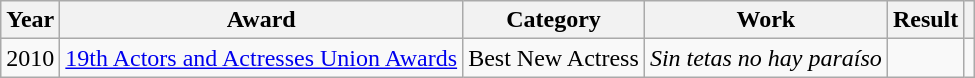<table class="wikitable sortable plainrowheaders">
<tr>
<th>Year</th>
<th>Award</th>
<th>Category</th>
<th>Work</th>
<th>Result</th>
<th scope="col" class="unsortable"></th>
</tr>
<tr>
<td align = "center">2010</td>
<td><a href='#'>19th Actors and Actresses Union Awards</a></td>
<td>Best New Actress</td>
<td><em>Sin tetas no hay paraíso</em></td>
<td></td>
<td align = "center"></td>
</tr>
</table>
